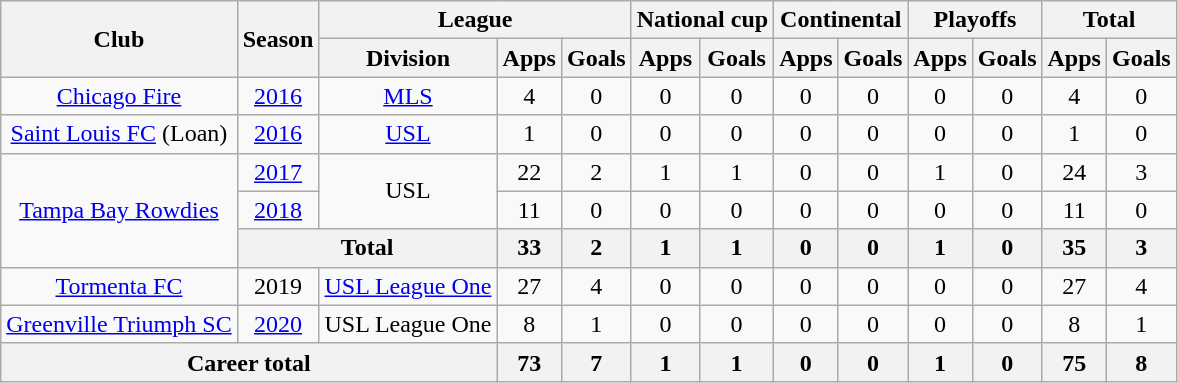<table class="wikitable" style="text-align:center">
<tr>
<th rowspan="2">Club</th>
<th rowspan="2">Season</th>
<th colspan="3">League</th>
<th colspan="2">National cup</th>
<th colspan="2">Continental</th>
<th colspan="2">Playoffs</th>
<th colspan="2">Total</th>
</tr>
<tr>
<th>Division</th>
<th>Apps</th>
<th>Goals</th>
<th>Apps</th>
<th>Goals</th>
<th>Apps</th>
<th>Goals</th>
<th>Apps</th>
<th>Goals</th>
<th>Apps</th>
<th>Goals</th>
</tr>
<tr>
<td><a href='#'>Chicago Fire</a></td>
<td><a href='#'>2016</a></td>
<td><a href='#'>MLS</a></td>
<td>4</td>
<td>0</td>
<td>0</td>
<td>0</td>
<td>0</td>
<td>0</td>
<td>0</td>
<td>0</td>
<td>4</td>
<td>0</td>
</tr>
<tr>
<td><a href='#'>Saint Louis FC</a> (Loan)</td>
<td><a href='#'>2016</a></td>
<td><a href='#'>USL</a></td>
<td>1</td>
<td>0</td>
<td>0</td>
<td>0</td>
<td>0</td>
<td>0</td>
<td>0</td>
<td>0</td>
<td>1</td>
<td>0</td>
</tr>
<tr>
<td rowspan="3"><a href='#'>Tampa Bay Rowdies</a></td>
<td><a href='#'>2017</a></td>
<td rowspan="2">USL</td>
<td>22</td>
<td>2</td>
<td>1</td>
<td>1</td>
<td>0</td>
<td>0</td>
<td>1</td>
<td>0</td>
<td>24</td>
<td>3</td>
</tr>
<tr>
<td><a href='#'>2018</a></td>
<td>11</td>
<td>0</td>
<td>0</td>
<td>0</td>
<td>0</td>
<td>0</td>
<td>0</td>
<td>0</td>
<td>11</td>
<td>0</td>
</tr>
<tr>
<th colspan="2">Total</th>
<th>33</th>
<th>2</th>
<th>1</th>
<th>1</th>
<th>0</th>
<th>0</th>
<th>1</th>
<th>0</th>
<th>35</th>
<th>3</th>
</tr>
<tr>
<td><a href='#'>Tormenta FC</a></td>
<td>2019</td>
<td><a href='#'>USL League One</a></td>
<td>27</td>
<td>4</td>
<td>0</td>
<td>0</td>
<td>0</td>
<td>0</td>
<td>0</td>
<td>0</td>
<td>27</td>
<td>4</td>
</tr>
<tr>
<td><a href='#'>Greenville Triumph SC</a></td>
<td><a href='#'>2020</a></td>
<td>USL League One</td>
<td>8</td>
<td>1</td>
<td>0</td>
<td>0</td>
<td>0</td>
<td>0</td>
<td>0</td>
<td>0</td>
<td>8</td>
<td>1</td>
</tr>
<tr>
<th colspan="3">Career total</th>
<th>73</th>
<th>7</th>
<th>1</th>
<th>1</th>
<th>0</th>
<th>0</th>
<th>1</th>
<th>0</th>
<th>75</th>
<th>8</th>
</tr>
</table>
